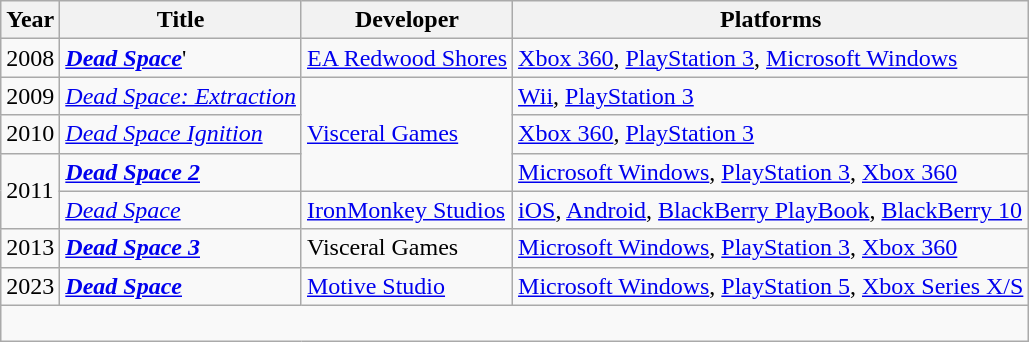<table class="wikitable">
<tr>
<th scope="col">Year</th>
<th scope="col">Title</th>
<th scope="col">Developer</th>
<th scope="col">Platforms</th>
</tr>
<tr>
<td>2008</td>
<td><strong><em><a href='#'>Dead Space</a></em></strong>'</td>
<td><a href='#'>EA Redwood Shores</a></td>
<td><a href='#'>Xbox 360</a>, <a href='#'>PlayStation 3</a>, <a href='#'>Microsoft Windows</a></td>
</tr>
<tr>
<td>2009</td>
<td><em><a href='#'>Dead Space: Extraction</a></em></td>
<td rowspan="3"><a href='#'>Visceral Games</a></td>
<td><a href='#'>Wii</a>, <a href='#'>PlayStation 3</a></td>
</tr>
<tr>
<td>2010</td>
<td><em><a href='#'>Dead Space Ignition</a></em></td>
<td><a href='#'>Xbox 360</a>, <a href='#'>PlayStation 3</a></td>
</tr>
<tr>
<td rowspan="2">2011</td>
<td><strong><em><a href='#'>Dead Space 2</a></em></strong></td>
<td><a href='#'>Microsoft Windows</a>, <a href='#'>PlayStation 3</a>, <a href='#'>Xbox 360</a></td>
</tr>
<tr>
<td><em><a href='#'>Dead Space</a></em></td>
<td><a href='#'>IronMonkey Studios</a></td>
<td><a href='#'>iOS</a>, <a href='#'>Android</a>, <a href='#'>BlackBerry PlayBook</a>, <a href='#'>BlackBerry 10</a></td>
</tr>
<tr>
<td>2013</td>
<td><strong><em><a href='#'>Dead Space 3</a></em></strong></td>
<td>Visceral Games</td>
<td><a href='#'>Microsoft Windows</a>, <a href='#'>PlayStation 3</a>, <a href='#'>Xbox 360</a></td>
</tr>
<tr>
<td>2023</td>
<td><strong><em><a href='#'>Dead Space</a></em></strong></td>
<td><a href='#'>Motive Studio</a></td>
<td><a href='#'>Microsoft Windows</a>, <a href='#'>PlayStation 5</a>, <a href='#'>Xbox Series X/S</a></td>
</tr>
<tr>
<td colspan="4" style="font-size:88%"><br></td>
</tr>
</table>
